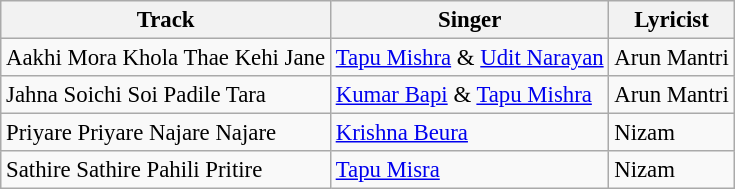<table class="wikitable" style="font-size:95%;">
<tr>
<th>Track</th>
<th>Singer</th>
<th>Lyricist</th>
</tr>
<tr>
<td>Aakhi Mora Khola Thae Kehi Jane</td>
<td><a href='#'>Tapu Mishra</a> & <a href='#'>Udit Narayan</a></td>
<td>Arun Mantri</td>
</tr>
<tr>
<td>Jahna Soichi Soi Padile Tara</td>
<td><a href='#'>Kumar Bapi</a> & <a href='#'>Tapu Mishra</a></td>
<td>Arun Mantri</td>
</tr>
<tr>
<td>Priyare Priyare Najare Najare</td>
<td><a href='#'>Krishna Beura</a></td>
<td>Nizam</td>
</tr>
<tr>
<td>Sathire Sathire Pahili Pritire</td>
<td><a href='#'>Tapu Misra</a></td>
<td>Nizam<br></td>
</tr>
</table>
